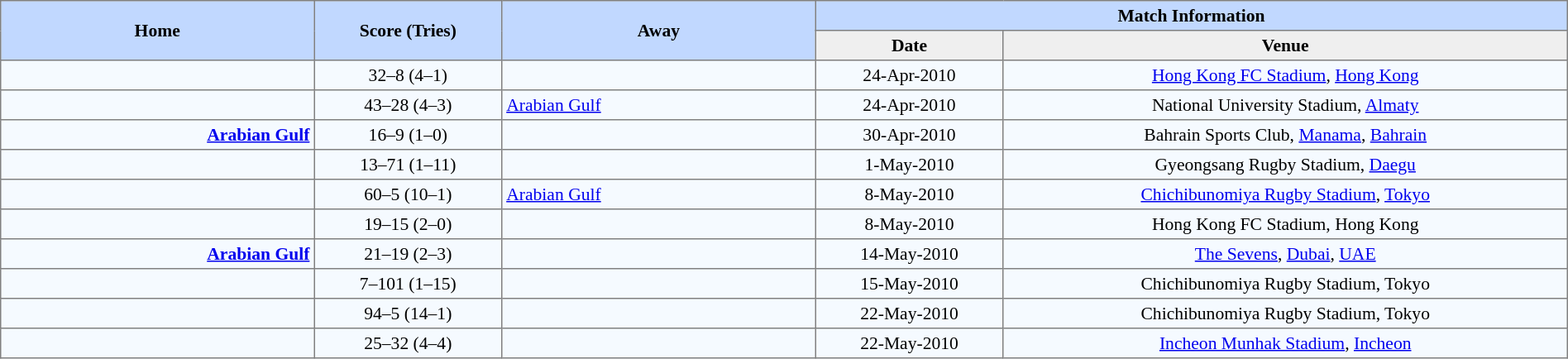<table border=1 style="border-collapse:collapse; font-size:90%; text-align:center;" cellpadding=3 cellspacing=0 width=100%>
<tr bgcolor=#C1D8FF>
<th rowspan=2 width=20%>Home</th>
<th rowspan=2 width=12%>Score (Tries)</th>
<th rowspan=2 width=20%>Away</th>
<th colspan=6>Match Information</th>
</tr>
<tr bgcolor=#EFEFEF>
<th width=12%>Date</th>
<th width=42%>Venue</th>
</tr>
<tr bgcolor=#F5FAFF>
<td align=right><strong></strong></td>
<td>32–8  (4–1)</td>
<td align=left></td>
<td>24-Apr-2010</td>
<td><a href='#'>Hong Kong FC Stadium</a>, <a href='#'>Hong Kong</a></td>
</tr>
<tr bgcolor=#F5FAFF>
<td align=right><strong></strong></td>
<td>43–28  (4–3)</td>
<td align=left> <a href='#'>Arabian Gulf</a></td>
<td>24-Apr-2010</td>
<td>National University Stadium, <a href='#'>Almaty</a></td>
</tr>
<tr bgcolor=#F5FAFF>
<td align=right><strong><a href='#'>Arabian Gulf</a> </strong></td>
<td>16–9  (1–0)</td>
<td align=left></td>
<td>30-Apr-2010</td>
<td>Bahrain Sports Club, <a href='#'>Manama</a>, <a href='#'>Bahrain</a></td>
</tr>
<tr bgcolor=#F5FAFF>
<td align=right></td>
<td>13–71  (1–11)</td>
<td align=left><strong></strong></td>
<td>1-May-2010</td>
<td>Gyeongsang Rugby Stadium, <a href='#'>Daegu</a></td>
</tr>
<tr bgcolor=#F5FAFF>
<td align=right><strong></strong></td>
<td>60–5  (10–1)</td>
<td align=left> <a href='#'>Arabian Gulf</a></td>
<td>8-May-2010</td>
<td><a href='#'>Chichibunomiya Rugby Stadium</a>, <a href='#'>Tokyo</a></td>
</tr>
<tr bgcolor=#F5FAFF>
<td align=right><strong></strong></td>
<td>19–15  (2–0)</td>
<td align=left></td>
<td>8-May-2010</td>
<td>Hong Kong FC Stadium, Hong Kong</td>
</tr>
<tr bgcolor=#F5FAFF>
<td align=right><strong><a href='#'>Arabian Gulf</a></strong> </td>
<td>21–19  (2–3)</td>
<td align=left></td>
<td>14-May-2010</td>
<td><a href='#'>The Sevens</a>, <a href='#'>Dubai</a>, <a href='#'>UAE</a></td>
</tr>
<tr bgcolor=#F5FAFF>
<td align=right></td>
<td>7–101 (1–15)</td>
<td align=left><strong></strong></td>
<td>15-May-2010</td>
<td>Chichibunomiya Rugby Stadium, Tokyo</td>
</tr>
<tr bgcolor=#F5FAFF>
<td align=right><strong></strong></td>
<td>94–5 (14–1)</td>
<td align=left></td>
<td>22-May-2010</td>
<td>Chichibunomiya Rugby Stadium, Tokyo</td>
</tr>
<tr bgcolor=#F5FAFF>
<td align=right></td>
<td>25–32 (4–4)</td>
<td align=left><strong></strong></td>
<td>22-May-2010</td>
<td><a href='#'>Incheon Munhak Stadium</a>, <a href='#'>Incheon</a></td>
</tr>
</table>
